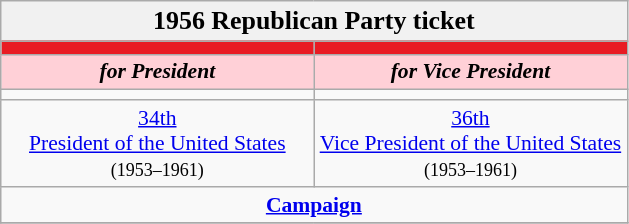<table class="wikitable" style="font-size:90%; text-align:center;">
<tr>
<td style="background:#f1f1f1;" colspan="30"><big><strong>1956 Republican Party ticket</strong></big></td>
</tr>
<tr>
<th style="width:3em; font-size:135%; background:#E81B23; width:200px;"><a href='#'></a></th>
<th style="width:3em; font-size:135%; background:#E81B23; width:200px;"><a href='#'></a></th>
</tr>
<tr style="color:#000; font-size:100%; background:#FFD0D7;">
<td style="width:3em; width:200px;"><strong><em>for President</em></strong></td>
<td style="width:3em; width:200px;"><strong><em>for Vice President</em></strong></td>
</tr>
<tr>
<td></td>
<td></td>
</tr>
<tr>
<td><a href='#'>34th</a><br><a href='#'>President of the United States</a><br><small>(1953–1961)</small></td>
<td><a href='#'>36th</a><br><a href='#'>Vice President of the United States</a><br><small>(1953–1961)</small></td>
</tr>
<tr>
<td colspan=2><a href='#'><strong>Campaign</strong></a></td>
</tr>
<tr>
</tr>
</table>
